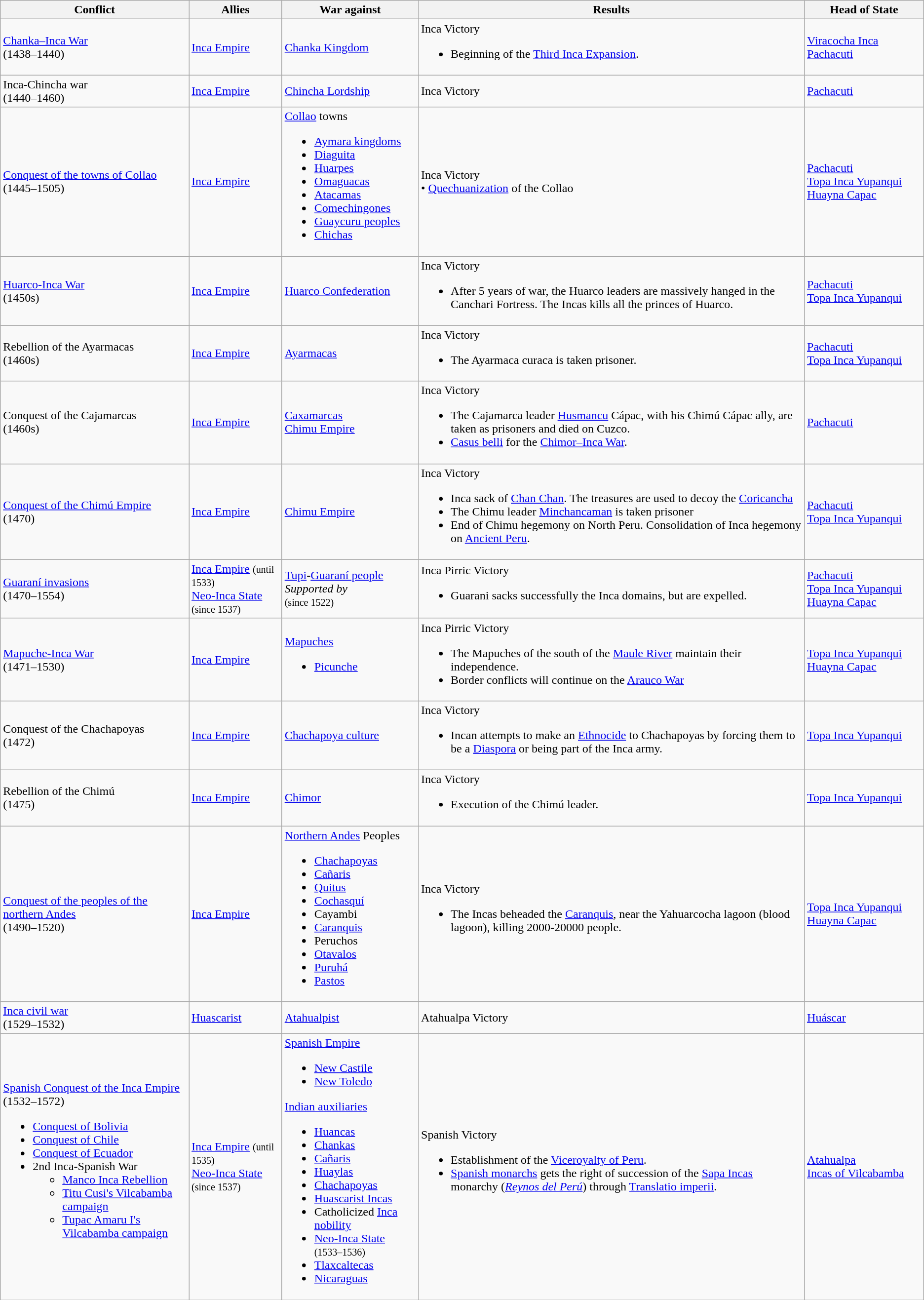<table class="wikitable">
<tr>
<th>Conflict</th>
<th>Allies</th>
<th>War against</th>
<th>Results</th>
<th>Head of State</th>
</tr>
<tr>
<td><a href='#'>Chanka–Inca War</a><br>(1438–1440)</td>
<td> <a href='#'>Inca Empire</a></td>
<td><a href='#'>Chanka Kingdom</a></td>
<td>Inca Victory<br><ul><li>Beginning of the <a href='#'>Third Inca Expansion</a>.</li></ul></td>
<td><a href='#'>Viracocha Inca</a><br><a href='#'>Pachacuti</a></td>
</tr>
<tr>
<td>Inca-Chincha war<br>(1440–1460)</td>
<td> <a href='#'>Inca Empire</a></td>
<td><a href='#'>Chincha Lordship</a></td>
<td>Inca Victory</td>
<td><a href='#'>Pachacuti</a></td>
</tr>
<tr>
<td><a href='#'>Conquest of the towns of Collao</a><br>(1445–1505)</td>
<td> <a href='#'>Inca Empire</a></td>
<td><a href='#'>Collao</a> towns<br><ul><li><a href='#'>Aymara kingdoms</a></li><li><a href='#'>Diaguita</a></li><li><a href='#'>Huarpes</a></li><li><a href='#'>Omaguacas</a></li><li><a href='#'>Atacamas</a></li><li><a href='#'>Comechingones</a></li><li><a href='#'>Guaycuru peoples</a></li><li><a href='#'>Chichas</a></li></ul></td>
<td>Inca Victory<br>• <a href='#'>Quechuanization</a> of the Collao</td>
<td><a href='#'>Pachacuti</a><br><a href='#'>Topa Inca Yupanqui</a>
<a href='#'>Huayna Capac</a></td>
</tr>
<tr>
<td><a href='#'>Huarco-Inca War</a><br>(1450s)</td>
<td> <a href='#'>Inca Empire</a></td>
<td><a href='#'>Huarco Confederation</a></td>
<td>Inca Victory<br><ul><li>After 5 years of war, the Huarco leaders are massively hanged in the Canchari Fortress. The Incas kills all the princes of Huarco.</li></ul></td>
<td><a href='#'>Pachacuti</a><br><a href='#'>Topa Inca Yupanqui</a></td>
</tr>
<tr>
<td>Rebellion of the Ayarmacas<br>(1460s)</td>
<td> <a href='#'>Inca Empire</a></td>
<td><a href='#'>Ayarmacas</a></td>
<td>Inca Victory<br><ul><li>The Ayarmaca curaca is taken prisoner.</li></ul></td>
<td><a href='#'>Pachacuti</a><br><a href='#'>Topa Inca Yupanqui</a></td>
</tr>
<tr>
<td>Conquest of the Cajamarcas<br>(1460s)</td>
<td> <a href='#'>Inca Empire</a></td>
<td><a href='#'>Caxamarcas</a><br><a href='#'>Chimu Empire</a></td>
<td>Inca Victory<br><ul><li>The Cajamarca leader <a href='#'>Husmancu</a> Cápac, with his Chimú Cápac ally, are taken as prisoners and died on Cuzco.</li><li><a href='#'>Casus belli</a> for the <a href='#'>Chimor–Inca War</a>.</li></ul></td>
<td><a href='#'>Pachacuti</a></td>
</tr>
<tr>
<td><a href='#'>Conquest of the Chimú Empire</a><br>(1470)</td>
<td> <a href='#'>Inca Empire</a></td>
<td><a href='#'>Chimu Empire</a></td>
<td>Inca Victory<br><ul><li>Inca sack of <a href='#'>Chan Chan</a>. The treasures are used to decoy the <a href='#'>Coricancha</a></li><li>The Chimu leader <a href='#'>Minchancaman</a> is taken prisoner</li><li>End of Chimu hegemony on North Peru. Consolidation of Inca hegemony on <a href='#'>Ancient Peru</a>.</li></ul></td>
<td><a href='#'>Pachacuti</a><br><a href='#'>Topa Inca Yupanqui</a></td>
</tr>
<tr>
<td><a href='#'>Guaraní invasions</a><br>(1470–1554)</td>
<td> <a href='#'>Inca Empire</a> <small>(until 1533)</small><br> <a href='#'>Neo-Inca State</a> <small>(since 1537)</small></td>
<td><a href='#'>Tupi</a>-<a href='#'>Guaraní people</a><br><em>Supported by</em><br>  <small>(since 1522)</small></td>
<td>Inca Pirric Victory<br><ul><li>Guarani sacks successfully the Inca domains, but are expelled.</li></ul></td>
<td><a href='#'>Pachacuti</a><br><a href='#'>Topa Inca Yupanqui</a>
<a href='#'>Huayna Capac</a></td>
</tr>
<tr>
<td><a href='#'>Mapuche-Inca War</a><br>(1471–1530)</td>
<td> <a href='#'>Inca Empire</a></td>
<td> <a href='#'>Mapuches</a><br><ul><li><a href='#'>Picunche</a></li></ul></td>
<td>Inca Pirric Victory<br><ul><li>The Mapuches of the south of the <a href='#'>Maule River</a> maintain their independence.</li><li>Border conflicts will continue on the <a href='#'>Arauco War</a></li></ul></td>
<td><a href='#'>Topa Inca Yupanqui</a><br><a href='#'>Huayna Capac</a></td>
</tr>
<tr>
<td>Conquest of the Chachapoyas<br>(1472)</td>
<td> <a href='#'>Inca Empire</a></td>
<td><a href='#'>Chachapoya culture</a></td>
<td>Inca Victory<br><ul><li>Incan attempts to make an <a href='#'>Ethnocide</a> to Chachapoyas by forcing them to be a <a href='#'>Diaspora</a> or being part of the Inca army.</li></ul></td>
<td><a href='#'>Topa Inca Yupanqui</a></td>
</tr>
<tr>
<td>Rebellion of the Chimú<br>(1475)</td>
<td> <a href='#'>Inca Empire</a></td>
<td><a href='#'>Chimor</a></td>
<td>Inca Victory<br><ul><li>Execution of the Chimú leader.</li></ul></td>
<td><a href='#'>Topa Inca Yupanqui</a></td>
</tr>
<tr>
<td><a href='#'>Conquest of the peoples of the northern Andes</a><br>(1490–1520)</td>
<td> <a href='#'>Inca Empire</a></td>
<td><a href='#'>Northern Andes</a> Peoples<br><ul><li><a href='#'>Chachapoyas</a></li><li><a href='#'>Cañaris</a></li><li><a href='#'>Quitus</a></li><li><a href='#'>Cochasquí</a></li><li>Cayambi</li><li><a href='#'>Caranquis</a></li><li>Peruchos</li><li><a href='#'>Otavalos</a></li><li><a href='#'>Puruhá</a></li><li><a href='#'>Pastos</a></li></ul></td>
<td>Inca Victory<br><ul><li>The Incas beheaded the <a href='#'>Caranquis</a>, near the Yahuarcocha lagoon (blood lagoon), killing 2000-20000 people.</li></ul></td>
<td><a href='#'>Topa Inca Yupanqui</a><br><a href='#'>Huayna Capac</a></td>
</tr>
<tr>
<td><a href='#'>Inca civil war</a><br>(1529–1532)</td>
<td> <a href='#'>Huascarist</a></td>
<td> <a href='#'>Atahualpist</a></td>
<td>Atahualpa Victory</td>
<td><a href='#'>Huáscar</a></td>
</tr>
<tr>
<td><a href='#'>Spanish Conquest of the Inca Empire</a><br>(1532–1572)<ul><li><a href='#'>Conquest of Bolivia</a></li><li><a href='#'>Conquest of Chile</a></li><li><a href='#'>Conquest of Ecuador</a></li><li>2nd Inca-Spanish War<ul><li><a href='#'>Manco Inca Rebellion</a></li><li><a href='#'>Titu Cusi's Vilcabamba campaign</a></li><li><a href='#'>Tupac Amaru I's Vilcabamba campaign</a></li></ul></li></ul></td>
<td> <a href='#'>Inca Empire</a> <small>(until 1535)</small><br> <a href='#'>Neo-Inca State</a> <small>(since 1537)</small></td>
<td> <a href='#'>Spanish Empire</a><br><ul><li> <a href='#'>New Castile</a></li><li> <a href='#'>New Toledo</a></li></ul><a href='#'>Indian auxiliaries</a><ul><li><a href='#'>Huancas</a></li><li><a href='#'>Chankas</a></li><li><a href='#'>Cañaris</a></li><li><a href='#'>Huaylas</a></li><li><a href='#'>Chachapoyas</a></li><li><a href='#'>Huascarist Incas</a></li><li>Catholicized <a href='#'>Inca nobility</a></li><li> <a href='#'>Neo-Inca State</a> <small>(1533–1536)</small></li><li><a href='#'>Tlaxcaltecas</a></li><li><a href='#'>Nicaraguas</a></li></ul></td>
<td>Spanish Victory<br><ul><li>Establishment of the <a href='#'>Viceroyalty of Peru</a>.</li><li><a href='#'>Spanish monarchs</a> gets the right of succession of the <a href='#'>Sapa Incas</a> monarchy (<em><a href='#'>Reynos del Perú</a></em>) through <a href='#'>Translatio imperii</a>.</li></ul></td>
<td><a href='#'>Atahualpa</a><br><a href='#'>Incas of Vilcabamba</a></td>
</tr>
</table>
